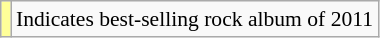<table class="wikitable" style="font-size:90%;">
<tr>
<td style="background-color:#FFFF99"></td>
<td>Indicates best-selling rock album of 2011</td>
</tr>
</table>
